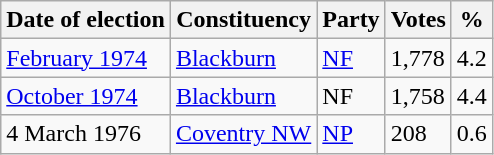<table class="wikitable">
<tr>
<th>Date of election</th>
<th>Constituency</th>
<th>Party</th>
<th>Votes</th>
<th>%</th>
</tr>
<tr>
<td><a href='#'>February 1974</a></td>
<td><a href='#'>Blackburn</a></td>
<td><a href='#'>NF</a></td>
<td>1,778</td>
<td>4.2</td>
</tr>
<tr>
<td><a href='#'>October 1974</a></td>
<td><a href='#'>Blackburn</a></td>
<td>NF</td>
<td>1,758</td>
<td>4.4</td>
</tr>
<tr>
<td>4 March 1976</td>
<td><a href='#'>Coventry NW</a></td>
<td><a href='#'>NP</a></td>
<td>208</td>
<td>0.6</td>
</tr>
</table>
